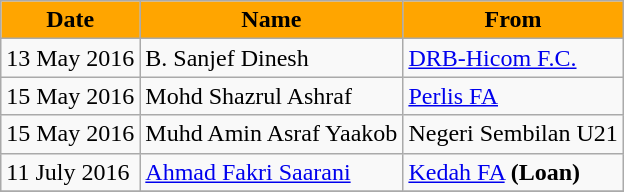<table class="wikitable sortable">
<tr>
<th style="background:Orange; color:Black;">Date</th>
<th style="background:Orange; color:Black;">Name</th>
<th style="background:Orange; color:Black;">From</th>
</tr>
<tr>
<td>13 May 2016</td>
<td> B. Sanjef Dinesh</td>
<td> <a href='#'>DRB-Hicom F.C.</a></td>
</tr>
<tr>
<td>15 May 2016</td>
<td> Mohd Shazrul Ashraf</td>
<td> <a href='#'>Perlis FA</a></td>
</tr>
<tr>
<td>15 May 2016</td>
<td> Muhd Amin Asraf Yaakob</td>
<td> Negeri Sembilan U21</td>
</tr>
<tr>
<td>11 July 2016</td>
<td> <a href='#'>Ahmad Fakri Saarani</a></td>
<td> <a href='#'>Kedah FA</a> <strong>(Loan)</strong></td>
</tr>
<tr>
</tr>
</table>
